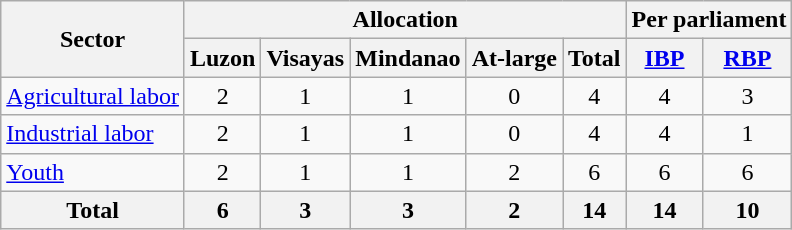<table class="wikitable" style="text-align:center;">
<tr>
<th rowspan="2">Sector</th>
<th colspan="5">Allocation</th>
<th colspan="2">Per parliament</th>
</tr>
<tr>
<th>Luzon</th>
<th>Visayas</th>
<th>Mindanao</th>
<th>At-large</th>
<th>Total</th>
<th><a href='#'>IBP</a></th>
<th><a href='#'>RBP</a></th>
</tr>
<tr>
<td align=left><a href='#'>Agricultural labor</a></td>
<td>2</td>
<td>1</td>
<td>1</td>
<td>0</td>
<td>4</td>
<td>4</td>
<td>3</td>
</tr>
<tr>
<td align=left><a href='#'>Industrial labor</a></td>
<td>2</td>
<td>1</td>
<td>1</td>
<td>0</td>
<td>4</td>
<td>4</td>
<td>1</td>
</tr>
<tr>
<td align=left><a href='#'>Youth</a></td>
<td>2</td>
<td>1</td>
<td>1</td>
<td>2</td>
<td>6</td>
<td>6</td>
<td>6</td>
</tr>
<tr>
<th align=left>Total</th>
<th>6</th>
<th>3</th>
<th>3</th>
<th>2</th>
<th>14</th>
<th>14</th>
<th>10</th>
</tr>
</table>
